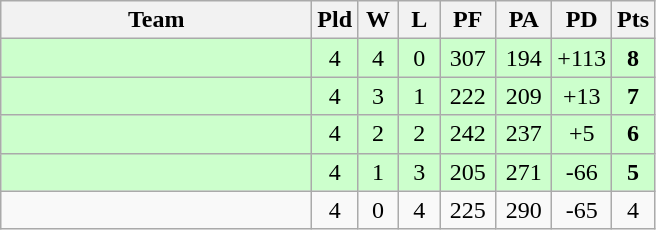<table class="wikitable" style="text-align:center;">
<tr>
<th width=200>Team</th>
<th width=20>Pld</th>
<th width=20>W</th>
<th width=20>L</th>
<th width=30>PF</th>
<th width=30>PA</th>
<th width=30>PD</th>
<th width=20>Pts</th>
</tr>
<tr bgcolor=ccffcc>
<td align=left></td>
<td>4</td>
<td>4</td>
<td>0</td>
<td>307</td>
<td>194</td>
<td>+113</td>
<td><strong>8</strong></td>
</tr>
<tr bgcolor=ccffcc>
<td align=left></td>
<td>4</td>
<td>3</td>
<td>1</td>
<td>222</td>
<td>209</td>
<td>+13</td>
<td><strong>7</strong></td>
</tr>
<tr bgcolor=ccffcc>
<td align=left></td>
<td>4</td>
<td>2</td>
<td>2</td>
<td>242</td>
<td>237</td>
<td>+5</td>
<td><strong>6</strong></td>
</tr>
<tr bgcolor=ccffcc>
<td align=left></td>
<td>4</td>
<td>1</td>
<td>3</td>
<td>205</td>
<td>271</td>
<td>-66</td>
<td><strong>5</strong></td>
</tr>
<tr>
<td align=left></td>
<td>4</td>
<td>0</td>
<td>4</td>
<td>225</td>
<td>290</td>
<td>-65</td>
<td>4</td>
</tr>
</table>
